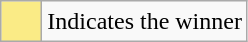<table class="wikitable">
<tr>
<td style="background:#FAEB86; height:20px; width:20px"></td>
<td>Indicates the winner</td>
</tr>
</table>
